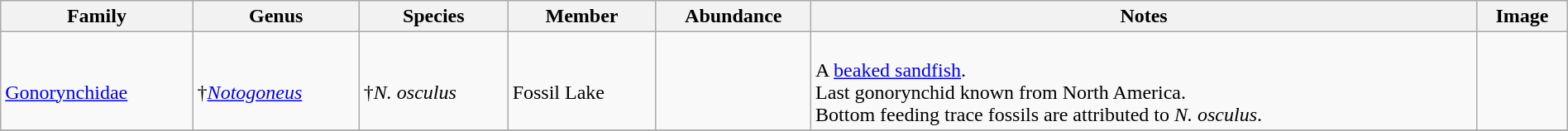<table class="wikitable" style="margin:auto;width:100%;">
<tr>
<th>Family</th>
<th>Genus</th>
<th>Species</th>
<th>Member</th>
<th>Abundance</th>
<th>Notes</th>
<th>Image</th>
</tr>
<tr>
<td><br><a href='#'>Gonorynchidae</a></td>
<td><br>†<em><a href='#'>Notogoneus</a></em></td>
<td><br>†<em>N. osculus</em> </td>
<td><br>Fossil Lake</td>
<td></td>
<td><br>A <a href='#'>beaked sandfish</a>.<br>Last gonorynchid known from North America.<br> Bottom feeding trace fossils are attributed to <em>N. osculus</em>.</td>
<td><br></td>
</tr>
<tr>
</tr>
</table>
